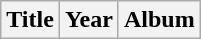<table class="wikitable plainrowheaders" style="text-align:center;">
<tr>
<th scope="col" rowspan="2">Title</th>
<th scope="col" rowspan="2">Year</th>
<th scope="col" rowspan="2">Album</th>
</tr>
<tr>
</tr>
</table>
